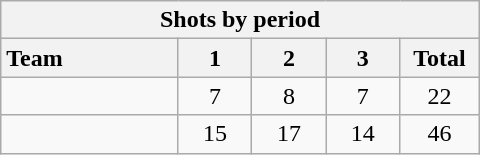<table class="wikitable" style="width:20em; text-align:right;">
<tr>
<th colspan=6>Shots by period</th>
</tr>
<tr>
<th style="width:8em; text-align:left;">Team</th>
<th style="width:3em;">1</th>
<th style="width:3em;">2</th>
<th style="width:3em;">3</th>
<th style="width:3em;">Total</th>
</tr>
<tr>
<td style="text-align:left;"></td>
<td align=center>7</td>
<td align=center>8</td>
<td align=center>7</td>
<td align=center>22</td>
</tr>
<tr>
<td style="text-align:left;"></td>
<td align=center>15</td>
<td align=center>17</td>
<td align=center>14</td>
<td align=center>46</td>
</tr>
</table>
